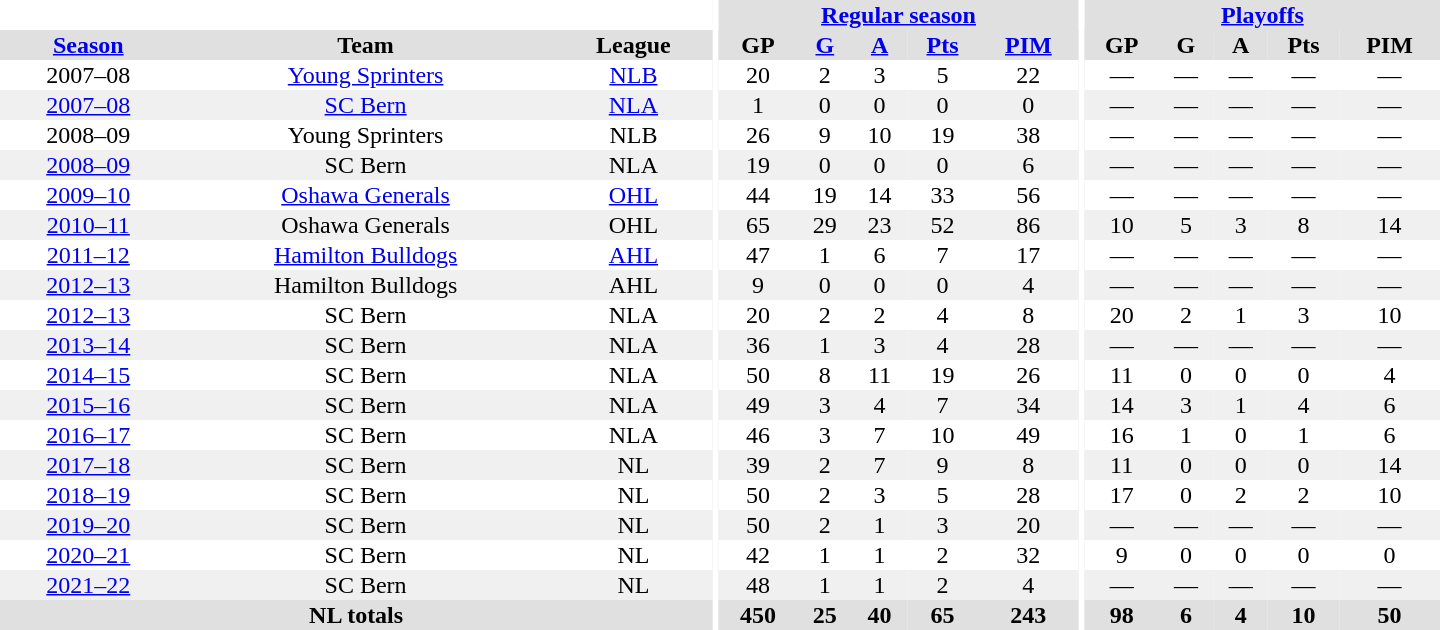<table border="0" cellpadding="1" cellspacing="0" style="text-align:center; width:60em">
<tr bgcolor="#e0e0e0">
<th colspan="3" bgcolor="#ffffff"></th>
<th rowspan="99" bgcolor="#ffffff"></th>
<th colspan="5"><a href='#'>Regular season</a></th>
<th rowspan="99" bgcolor="#ffffff"></th>
<th colspan="5"><a href='#'>Playoffs</a></th>
</tr>
<tr bgcolor="#e0e0e0">
<th><a href='#'>Season</a></th>
<th>Team</th>
<th>League</th>
<th>GP</th>
<th><a href='#'>G</a></th>
<th><a href='#'>A</a></th>
<th><a href='#'>Pts</a></th>
<th><a href='#'>PIM</a></th>
<th>GP</th>
<th>G</th>
<th>A</th>
<th>Pts</th>
<th>PIM</th>
</tr>
<tr>
<td>2007–08</td>
<td><a href='#'>Young Sprinters</a></td>
<td><a href='#'>NLB</a></td>
<td>20</td>
<td>2</td>
<td>3</td>
<td>5</td>
<td>22</td>
<td>—</td>
<td>—</td>
<td>—</td>
<td>—</td>
<td>—</td>
</tr>
<tr bgcolor="#f0f0f0">
<td><a href='#'>2007–08</a></td>
<td><a href='#'>SC Bern</a></td>
<td><a href='#'>NLA</a></td>
<td>1</td>
<td>0</td>
<td>0</td>
<td>0</td>
<td>0</td>
<td>—</td>
<td>—</td>
<td>—</td>
<td>—</td>
<td>—</td>
</tr>
<tr>
<td>2008–09</td>
<td>Young Sprinters</td>
<td>NLB</td>
<td>26</td>
<td>9</td>
<td>10</td>
<td>19</td>
<td>38</td>
<td>—</td>
<td>—</td>
<td>—</td>
<td>—</td>
<td>—</td>
</tr>
<tr bgcolor="#f0f0f0">
<td><a href='#'>2008–09</a></td>
<td>SC Bern</td>
<td>NLA</td>
<td>19</td>
<td>0</td>
<td>0</td>
<td>0</td>
<td>6</td>
<td>—</td>
<td>—</td>
<td>—</td>
<td>—</td>
<td>—</td>
</tr>
<tr>
<td><a href='#'>2009–10</a></td>
<td><a href='#'>Oshawa Generals</a></td>
<td><a href='#'>OHL</a></td>
<td>44</td>
<td>19</td>
<td>14</td>
<td>33</td>
<td>56</td>
<td>—</td>
<td>—</td>
<td>—</td>
<td>—</td>
<td>—</td>
</tr>
<tr bgcolor="#f0f0f0">
<td><a href='#'>2010–11</a></td>
<td>Oshawa Generals</td>
<td>OHL</td>
<td>65</td>
<td>29</td>
<td>23</td>
<td>52</td>
<td>86</td>
<td>10</td>
<td>5</td>
<td>3</td>
<td>8</td>
<td>14</td>
</tr>
<tr>
<td><a href='#'>2011–12</a></td>
<td><a href='#'>Hamilton Bulldogs</a></td>
<td><a href='#'>AHL</a></td>
<td>47</td>
<td>1</td>
<td>6</td>
<td>7</td>
<td>17</td>
<td>—</td>
<td>—</td>
<td>—</td>
<td>—</td>
<td>—</td>
</tr>
<tr bgcolor="#f0f0f0">
<td><a href='#'>2012–13</a></td>
<td>Hamilton Bulldogs</td>
<td>AHL</td>
<td>9</td>
<td>0</td>
<td>0</td>
<td>0</td>
<td>4</td>
<td>—</td>
<td>—</td>
<td>—</td>
<td>—</td>
<td>—</td>
</tr>
<tr>
<td><a href='#'>2012–13</a></td>
<td>SC Bern</td>
<td>NLA</td>
<td>20</td>
<td>2</td>
<td>2</td>
<td>4</td>
<td>8</td>
<td>20</td>
<td>2</td>
<td>1</td>
<td>3</td>
<td>10</td>
</tr>
<tr bgcolor="#f0f0f0">
<td><a href='#'>2013–14</a></td>
<td>SC Bern</td>
<td>NLA</td>
<td>36</td>
<td>1</td>
<td>3</td>
<td>4</td>
<td>28</td>
<td>—</td>
<td>—</td>
<td>—</td>
<td>—</td>
<td>—</td>
</tr>
<tr>
<td><a href='#'>2014–15</a></td>
<td>SC Bern</td>
<td>NLA</td>
<td>50</td>
<td>8</td>
<td>11</td>
<td>19</td>
<td>26</td>
<td>11</td>
<td>0</td>
<td>0</td>
<td>0</td>
<td>4</td>
</tr>
<tr bgcolor="#f0f0f0">
<td><a href='#'>2015–16</a></td>
<td>SC Bern</td>
<td>NLA</td>
<td>49</td>
<td>3</td>
<td>4</td>
<td>7</td>
<td>34</td>
<td>14</td>
<td>3</td>
<td>1</td>
<td>4</td>
<td>6</td>
</tr>
<tr>
<td><a href='#'>2016–17</a></td>
<td>SC Bern</td>
<td>NLA</td>
<td>46</td>
<td>3</td>
<td>7</td>
<td>10</td>
<td>49</td>
<td>16</td>
<td>1</td>
<td>0</td>
<td>1</td>
<td>6</td>
</tr>
<tr bgcolor="#f0f0f0">
<td><a href='#'>2017–18</a></td>
<td>SC Bern</td>
<td>NL</td>
<td>39</td>
<td>2</td>
<td>7</td>
<td>9</td>
<td>8</td>
<td>11</td>
<td>0</td>
<td>0</td>
<td>0</td>
<td>14</td>
</tr>
<tr>
<td><a href='#'>2018–19</a></td>
<td>SC Bern</td>
<td>NL</td>
<td>50</td>
<td>2</td>
<td>3</td>
<td>5</td>
<td>28</td>
<td>17</td>
<td>0</td>
<td>2</td>
<td>2</td>
<td>10</td>
</tr>
<tr bgcolor="#f0f0f0">
<td><a href='#'>2019–20</a></td>
<td>SC Bern</td>
<td>NL</td>
<td>50</td>
<td>2</td>
<td>1</td>
<td>3</td>
<td>20</td>
<td>—</td>
<td>—</td>
<td>—</td>
<td>—</td>
<td>—</td>
</tr>
<tr>
<td><a href='#'>2020–21</a></td>
<td>SC Bern</td>
<td>NL</td>
<td>42</td>
<td>1</td>
<td>1</td>
<td>2</td>
<td>32</td>
<td>9</td>
<td>0</td>
<td>0</td>
<td>0</td>
<td>0</td>
</tr>
<tr bgcolor="#f0f0f0">
<td><a href='#'>2021–22</a></td>
<td>SC Bern</td>
<td>NL</td>
<td>48</td>
<td>1</td>
<td>1</td>
<td>2</td>
<td>4</td>
<td>—</td>
<td>—</td>
<td>—</td>
<td>—</td>
<td>—</td>
</tr>
<tr bgcolor="#e0e0e0">
<th colspan="3">NL totals</th>
<th>450</th>
<th>25</th>
<th>40</th>
<th>65</th>
<th>243</th>
<th>98</th>
<th>6</th>
<th>4</th>
<th>10</th>
<th>50</th>
</tr>
</table>
